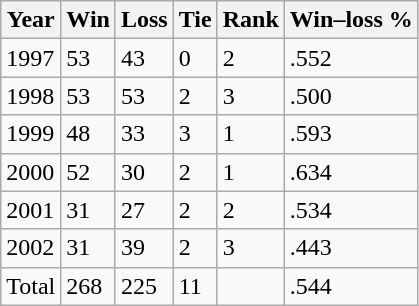<table class="wikitable">
<tr>
<th>Year</th>
<th>Win</th>
<th>Loss</th>
<th>Tie</th>
<th>Rank</th>
<th>Win–loss %</th>
</tr>
<tr>
<td>1997</td>
<td>53</td>
<td>43</td>
<td>0</td>
<td>2</td>
<td>.552</td>
</tr>
<tr>
<td>1998</td>
<td>53</td>
<td>53</td>
<td>2</td>
<td>3</td>
<td>.500</td>
</tr>
<tr>
<td>1999</td>
<td>48</td>
<td>33</td>
<td>3</td>
<td>1</td>
<td>.593</td>
</tr>
<tr>
<td>2000</td>
<td>52</td>
<td>30</td>
<td>2</td>
<td>1</td>
<td>.634</td>
</tr>
<tr>
<td>2001</td>
<td>31</td>
<td>27</td>
<td>2</td>
<td>2</td>
<td>.534</td>
</tr>
<tr>
<td>2002</td>
<td>31</td>
<td>39</td>
<td>2</td>
<td>3</td>
<td>.443</td>
</tr>
<tr>
<td>Total</td>
<td>268</td>
<td>225</td>
<td>11</td>
<td></td>
<td>.544</td>
</tr>
</table>
